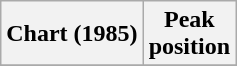<table class="wikitable sortable">
<tr>
<th align="left">Chart (1985)</th>
<th align="center">Peak<br>position</th>
</tr>
<tr>
</tr>
</table>
